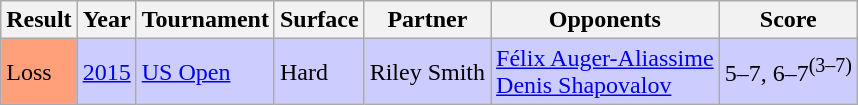<table class="wikitable">
<tr>
<th>Result</th>
<th>Year</th>
<th>Tournament</th>
<th>Surface</th>
<th>Partner</th>
<th>Opponents</th>
<th class="unsortable">Score</th>
</tr>
<tr style="background:#ccccff;">
<td style="background:#ffa07a;">Loss</td>
<td><a href='#'>2015</a></td>
<td><a href='#'>US Open</a></td>
<td>Hard</td>
<td> Riley Smith</td>
<td> <a href='#'>Félix Auger-Aliassime</a> <br>  <a href='#'>Denis Shapovalov</a></td>
<td>5–7, 6–7<sup>(3–7)</sup></td>
</tr>
</table>
